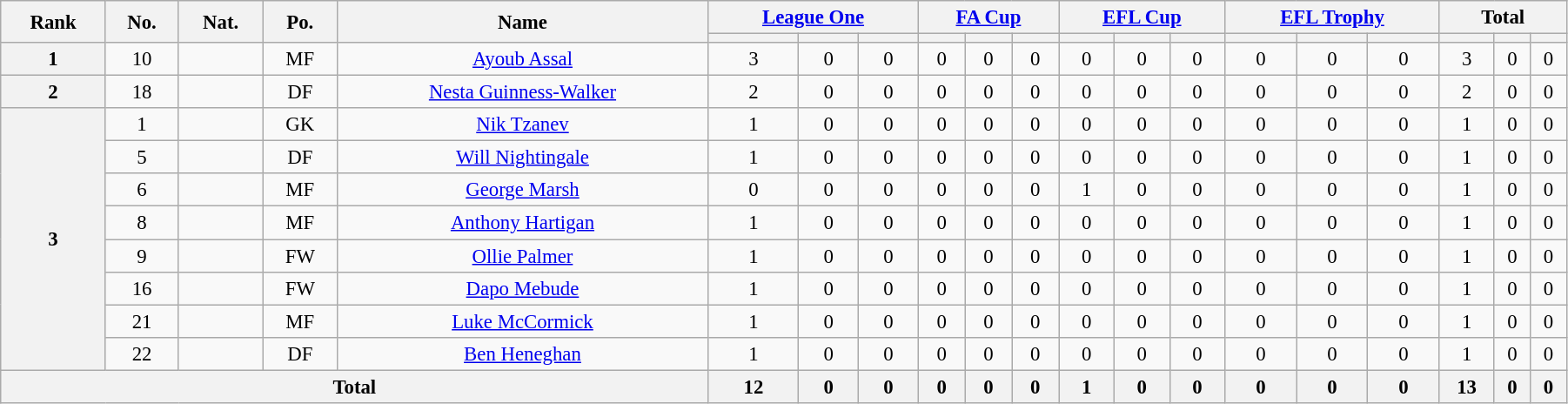<table class="wikitable" style="text-align:center; font-size:95%; width:95%;">
<tr>
<th rowspan=2>Rank</th>
<th rowspan=2>No.</th>
<th rowspan=2>Nat.</th>
<th rowspan=2>Po.</th>
<th rowspan=2>Name</th>
<th colspan=3><a href='#'>League One</a></th>
<th colspan=3><a href='#'>FA Cup</a></th>
<th colspan=3><a href='#'>EFL Cup</a></th>
<th colspan=3><a href='#'>EFL Trophy</a></th>
<th colspan=3>Total</th>
</tr>
<tr>
<th></th>
<th></th>
<th></th>
<th></th>
<th></th>
<th></th>
<th></th>
<th></th>
<th></th>
<th></th>
<th></th>
<th></th>
<th></th>
<th></th>
<th></th>
</tr>
<tr>
<th rowspan=1>1</th>
<td>10</td>
<td></td>
<td>MF</td>
<td><a href='#'>Ayoub Assal</a></td>
<td>3</td>
<td>0</td>
<td>0</td>
<td>0</td>
<td>0</td>
<td>0</td>
<td>0</td>
<td>0</td>
<td>0</td>
<td>0</td>
<td>0</td>
<td>0</td>
<td>3</td>
<td>0</td>
<td>0</td>
</tr>
<tr>
<th rowspan=1>2</th>
<td>18</td>
<td></td>
<td>DF</td>
<td><a href='#'>Nesta Guinness-Walker</a></td>
<td>2</td>
<td>0</td>
<td>0</td>
<td>0</td>
<td>0</td>
<td>0</td>
<td>0</td>
<td>0</td>
<td>0</td>
<td>0</td>
<td>0</td>
<td>0</td>
<td>2</td>
<td>0</td>
<td>0</td>
</tr>
<tr>
<th rowspan=8>3</th>
<td>1</td>
<td></td>
<td>GK</td>
<td><a href='#'>Nik Tzanev</a></td>
<td>1</td>
<td>0</td>
<td>0</td>
<td>0</td>
<td>0</td>
<td>0</td>
<td>0</td>
<td>0</td>
<td>0</td>
<td>0</td>
<td>0</td>
<td>0</td>
<td>1</td>
<td>0</td>
<td>0</td>
</tr>
<tr>
<td>5</td>
<td></td>
<td>DF</td>
<td><a href='#'>Will Nightingale</a></td>
<td>1</td>
<td>0</td>
<td>0</td>
<td>0</td>
<td>0</td>
<td>0</td>
<td>0</td>
<td>0</td>
<td>0</td>
<td>0</td>
<td>0</td>
<td>0</td>
<td>1</td>
<td>0</td>
<td>0</td>
</tr>
<tr>
<td>6</td>
<td></td>
<td>MF</td>
<td><a href='#'>George Marsh</a></td>
<td>0</td>
<td>0</td>
<td>0</td>
<td>0</td>
<td>0</td>
<td>0</td>
<td>1</td>
<td>0</td>
<td>0</td>
<td>0</td>
<td>0</td>
<td>0</td>
<td>1</td>
<td>0</td>
<td>0</td>
</tr>
<tr>
<td>8</td>
<td></td>
<td>MF</td>
<td><a href='#'>Anthony Hartigan</a></td>
<td>1</td>
<td>0</td>
<td>0</td>
<td>0</td>
<td>0</td>
<td>0</td>
<td>0</td>
<td>0</td>
<td>0</td>
<td>0</td>
<td>0</td>
<td>0</td>
<td>1</td>
<td>0</td>
<td>0</td>
</tr>
<tr>
<td>9</td>
<td></td>
<td>FW</td>
<td><a href='#'>Ollie Palmer</a></td>
<td>1</td>
<td>0</td>
<td>0</td>
<td>0</td>
<td>0</td>
<td>0</td>
<td>0</td>
<td>0</td>
<td>0</td>
<td>0</td>
<td>0</td>
<td>0</td>
<td>1</td>
<td>0</td>
<td>0</td>
</tr>
<tr>
<td>16</td>
<td></td>
<td>FW</td>
<td><a href='#'>Dapo Mebude</a></td>
<td>1</td>
<td>0</td>
<td>0</td>
<td>0</td>
<td>0</td>
<td>0</td>
<td>0</td>
<td>0</td>
<td>0</td>
<td>0</td>
<td>0</td>
<td>0</td>
<td>1</td>
<td>0</td>
<td>0</td>
</tr>
<tr>
<td>21</td>
<td></td>
<td>MF</td>
<td><a href='#'>Luke McCormick</a></td>
<td>1</td>
<td>0</td>
<td>0</td>
<td>0</td>
<td>0</td>
<td>0</td>
<td>0</td>
<td>0</td>
<td>0</td>
<td>0</td>
<td>0</td>
<td>0</td>
<td>1</td>
<td>0</td>
<td>0</td>
</tr>
<tr>
<td>22</td>
<td></td>
<td>DF</td>
<td><a href='#'>Ben Heneghan</a></td>
<td>1</td>
<td>0</td>
<td>0</td>
<td>0</td>
<td>0</td>
<td>0</td>
<td>0</td>
<td>0</td>
<td>0</td>
<td>0</td>
<td>0</td>
<td>0</td>
<td>1</td>
<td>0</td>
<td>0</td>
</tr>
<tr>
<th colspan=5>Total</th>
<th>12</th>
<th>0</th>
<th>0</th>
<th>0</th>
<th>0</th>
<th>0</th>
<th>1</th>
<th>0</th>
<th>0</th>
<th>0</th>
<th>0</th>
<th>0</th>
<th>13</th>
<th>0</th>
<th>0</th>
</tr>
</table>
